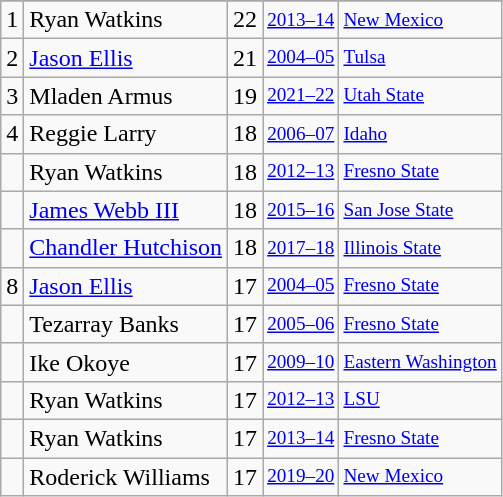<table class="wikitable">
<tr>
</tr>
<tr>
<td>1</td>
<td>Ryan Watkins</td>
<td>22</td>
<td style="font-size:80%;"><a href='#'>2013–14</a></td>
<td style="font-size:80%;"><a href='#'>New Mexico</a></td>
</tr>
<tr>
<td>2</td>
<td><a href='#'>Jason Ellis</a></td>
<td>21</td>
<td style="font-size:80%;"><a href='#'>2004–05</a></td>
<td style="font-size:80%;"><a href='#'>Tulsa</a></td>
</tr>
<tr>
<td>3</td>
<td>Mladen Armus</td>
<td>19</td>
<td style="font-size:80%;"><a href='#'>2021–22</a></td>
<td style="font-size:80%;"><a href='#'>Utah State</a></td>
</tr>
<tr>
<td>4</td>
<td>Reggie Larry</td>
<td>18</td>
<td style="font-size:80%;"><a href='#'>2006–07</a></td>
<td style="font-size:80%;"><a href='#'>Idaho</a></td>
</tr>
<tr>
<td></td>
<td>Ryan Watkins</td>
<td>18</td>
<td style="font-size:80%;"><a href='#'>2012–13</a></td>
<td style="font-size:80%;"><a href='#'>Fresno State</a></td>
</tr>
<tr>
<td></td>
<td><a href='#'>James Webb III</a></td>
<td>18</td>
<td style="font-size:80%;"><a href='#'>2015–16</a></td>
<td style="font-size:80%;"><a href='#'>San Jose State</a></td>
</tr>
<tr>
<td></td>
<td><a href='#'>Chandler Hutchison</a></td>
<td>18</td>
<td style="font-size:80%;"><a href='#'>2017–18</a></td>
<td style="font-size:80%;"><a href='#'>Illinois State</a></td>
</tr>
<tr>
<td>8</td>
<td><a href='#'>Jason Ellis</a></td>
<td>17</td>
<td style="font-size:80%;"><a href='#'>2004–05</a></td>
<td style="font-size:80%;"><a href='#'>Fresno State</a></td>
</tr>
<tr>
<td></td>
<td>Tezarray Banks</td>
<td>17</td>
<td style="font-size:80%;"><a href='#'>2005–06</a></td>
<td style="font-size:80%;"><a href='#'>Fresno State</a></td>
</tr>
<tr>
<td></td>
<td>Ike Okoye</td>
<td>17</td>
<td style="font-size:80%;"><a href='#'>2009–10</a></td>
<td style="font-size:80%;"><a href='#'>Eastern Washington</a></td>
</tr>
<tr>
<td></td>
<td>Ryan Watkins</td>
<td>17</td>
<td style="font-size:80%;"><a href='#'>2012–13</a></td>
<td style="font-size:80%;"><a href='#'>LSU</a></td>
</tr>
<tr>
<td></td>
<td>Ryan Watkins</td>
<td>17</td>
<td style="font-size:80%;"><a href='#'>2013–14</a></td>
<td style="font-size:80%;"><a href='#'>Fresno State</a></td>
</tr>
<tr>
<td></td>
<td>Roderick Williams</td>
<td>17</td>
<td style="font-size:80%;"><a href='#'>2019–20</a></td>
<td style="font-size:80%;"><a href='#'>New Mexico</a></td>
</tr>
</table>
